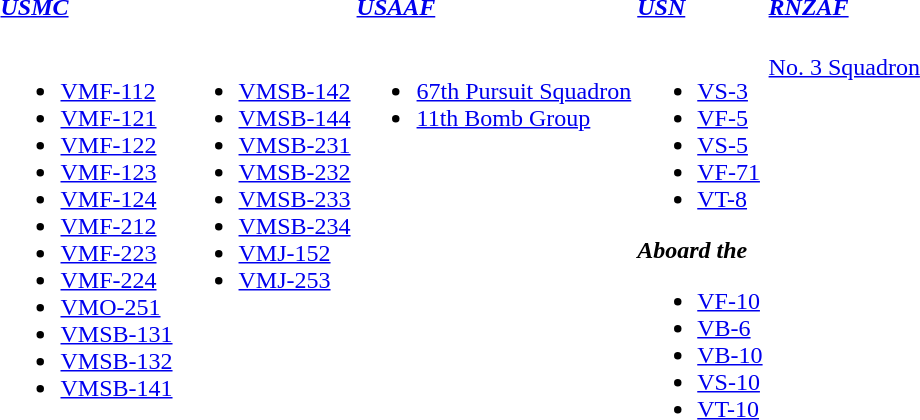<table style="background: transparent; text-align:left; margin: 0; ">
<tr>
<th><em><a href='#'>USMC</a></em></th>
<th></th>
<th><em><a href='#'>USAAF</a></em></th>
<th><em><a href='#'>USN</a></em></th>
<th><em><a href='#'>RNZAF</a></em></th>
</tr>
<tr>
<td valign=top><br><ul><li><a href='#'>VMF-112</a></li><li><a href='#'>VMF-121</a></li><li><a href='#'>VMF-122</a></li><li><a href='#'>VMF-123</a></li><li><a href='#'>VMF-124</a></li><li><a href='#'>VMF-212</a></li><li><a href='#'>VMF-223</a></li><li><a href='#'>VMF-224</a></li><li><a href='#'>VMO-251</a></li><li><a href='#'>VMSB-131</a></li><li><a href='#'>VMSB-132</a></li><li><a href='#'>VMSB-141</a></li></ul></td>
<td valign=top><br><ul><li><a href='#'>VMSB-142</a></li><li><a href='#'>VMSB-144</a></li><li><a href='#'>VMSB-231</a></li><li><a href='#'>VMSB-232</a></li><li><a href='#'>VMSB-233</a></li><li><a href='#'>VMSB-234</a></li><li><a href='#'>VMJ-152</a></li><li><a href='#'>VMJ-253</a></li></ul></td>
<td valign=top><br><ul><li><a href='#'>67th Pursuit Squadron</a></li><li><a href='#'>11th Bomb Group</a></li></ul></td>
<td valign=top><br><ul><li><a href='#'>VS-3</a></li><li><a href='#'>VF-5</a></li><li><a href='#'>VS-5</a></li><li><a href='#'>VF-71</a></li><li><a href='#'>VT-8</a></li></ul><strong><em>Aboard the </em></strong><ul><li><a href='#'>VF-10</a></li><li><a href='#'>VB-6</a></li><li><a href='#'>VB-10</a></li><li><a href='#'>VS-10</a></li><li><a href='#'>VT-10</a></li></ul></td>
<td valign=top><br><a href='#'>No. 3 Squadron</a></td>
</tr>
</table>
